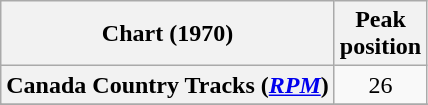<table class="wikitable sortable plainrowheaders" style="text-align:center">
<tr>
<th scope="col">Chart (1970)</th>
<th scope="col">Peak<br>position</th>
</tr>
<tr>
<th scope="row">Canada Country Tracks (<em><a href='#'>RPM</a></em>)</th>
<td align="center">26</td>
</tr>
<tr>
</tr>
<tr>
</tr>
</table>
